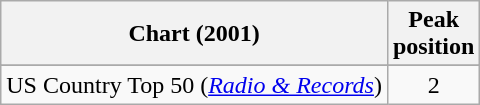<table class="wikitable sortable">
<tr>
<th align="left">Chart (2001)</th>
<th align="center">Peak<br>position</th>
</tr>
<tr>
</tr>
<tr>
</tr>
<tr>
</tr>
<tr>
<td>US Country Top 50 (<em><a href='#'>Radio & Records</a></em>)</td>
<td align="center">2</td>
</tr>
</table>
